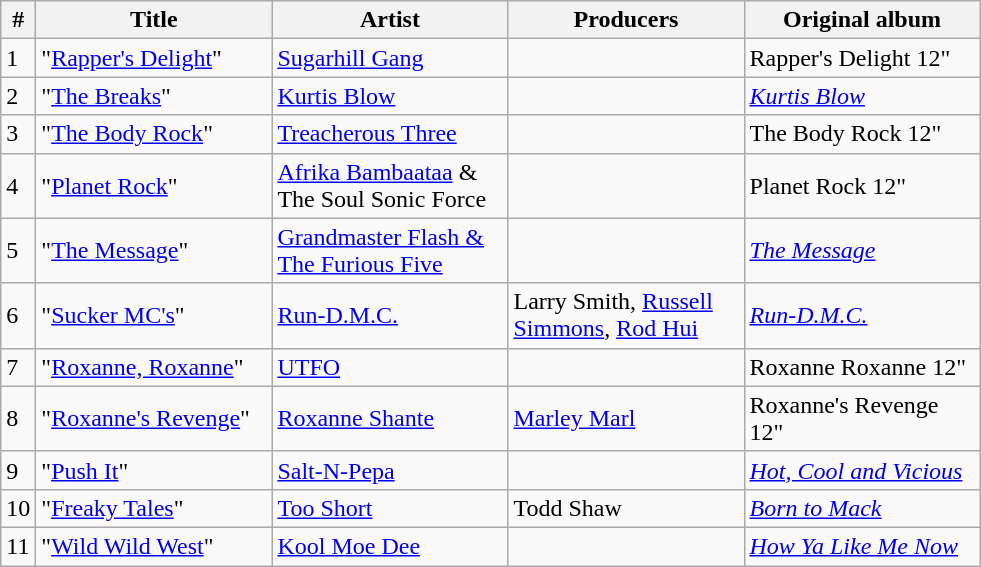<table class="wikitable">
<tr>
<th align="center">#</th>
<th align="center" width="150">Title</th>
<th align="center" width="150">Artist</th>
<th align="center" width="150">Producers</th>
<th align="center" width="150">Original album</th>
</tr>
<tr>
<td>1</td>
<td>"<a href='#'>Rapper's Delight</a>"</td>
<td><a href='#'>Sugarhill Gang</a></td>
<td></td>
<td>Rapper's Delight 12"</td>
</tr>
<tr>
<td>2</td>
<td>"<a href='#'>The Breaks</a>"</td>
<td><a href='#'>Kurtis Blow</a></td>
<td></td>
<td><a href='#'><em>Kurtis Blow</em></a></td>
</tr>
<tr>
<td>3</td>
<td>"<a href='#'>The Body Rock</a>"</td>
<td><a href='#'>Treacherous Three</a></td>
<td></td>
<td>The Body Rock 12"</td>
</tr>
<tr>
<td>4</td>
<td>"<a href='#'>Planet Rock</a>"</td>
<td><a href='#'>Afrika Bambaataa</a> & The Soul Sonic Force</td>
<td></td>
<td>Planet Rock 12"</td>
</tr>
<tr>
<td>5</td>
<td>"<a href='#'>The Message</a>"</td>
<td><a href='#'>Grandmaster Flash & The Furious Five</a></td>
<td></td>
<td><a href='#'><em>The Message</em></a></td>
</tr>
<tr>
<td>6</td>
<td>"<a href='#'>Sucker MC's</a>"</td>
<td><a href='#'>Run-D.M.C.</a></td>
<td>Larry Smith, <a href='#'>Russell Simmons</a>, <a href='#'>Rod Hui</a></td>
<td><a href='#'><em>Run-D.M.C.</em></a></td>
</tr>
<tr>
<td>7</td>
<td>"<a href='#'>Roxanne, Roxanne</a>"</td>
<td><a href='#'>UTFO</a></td>
<td></td>
<td>Roxanne Roxanne 12"</td>
</tr>
<tr>
<td>8</td>
<td>"<a href='#'>Roxanne's Revenge</a>"</td>
<td><a href='#'>Roxanne Shante</a></td>
<td><a href='#'>Marley Marl</a></td>
<td>Roxanne's Revenge 12"</td>
</tr>
<tr>
<td>9</td>
<td>"<a href='#'>Push It</a>"</td>
<td><a href='#'>Salt-N-Pepa</a></td>
<td></td>
<td><em><a href='#'>Hot, Cool and Vicious</a></em></td>
</tr>
<tr>
<td>10</td>
<td>"<a href='#'>Freaky Tales</a>"</td>
<td><a href='#'>Too Short</a></td>
<td>Todd Shaw</td>
<td><em><a href='#'>Born to Mack</a></em></td>
</tr>
<tr>
<td>11</td>
<td>"<a href='#'>Wild Wild West</a>"</td>
<td><a href='#'>Kool Moe Dee</a></td>
<td></td>
<td><em><a href='#'>How Ya Like Me Now</a></em></td>
</tr>
</table>
